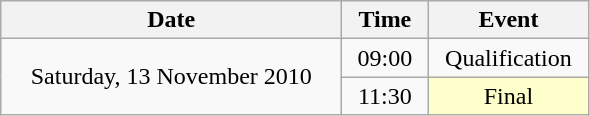<table class = "wikitable" style="text-align:center;">
<tr>
<th width=220>Date</th>
<th width=50>Time</th>
<th width=100>Event</th>
</tr>
<tr>
<td rowspan=2>Saturday, 13 November 2010</td>
<td>09:00</td>
<td>Qualification</td>
</tr>
<tr>
<td>11:30</td>
<td bgcolor=ffffcc>Final</td>
</tr>
</table>
